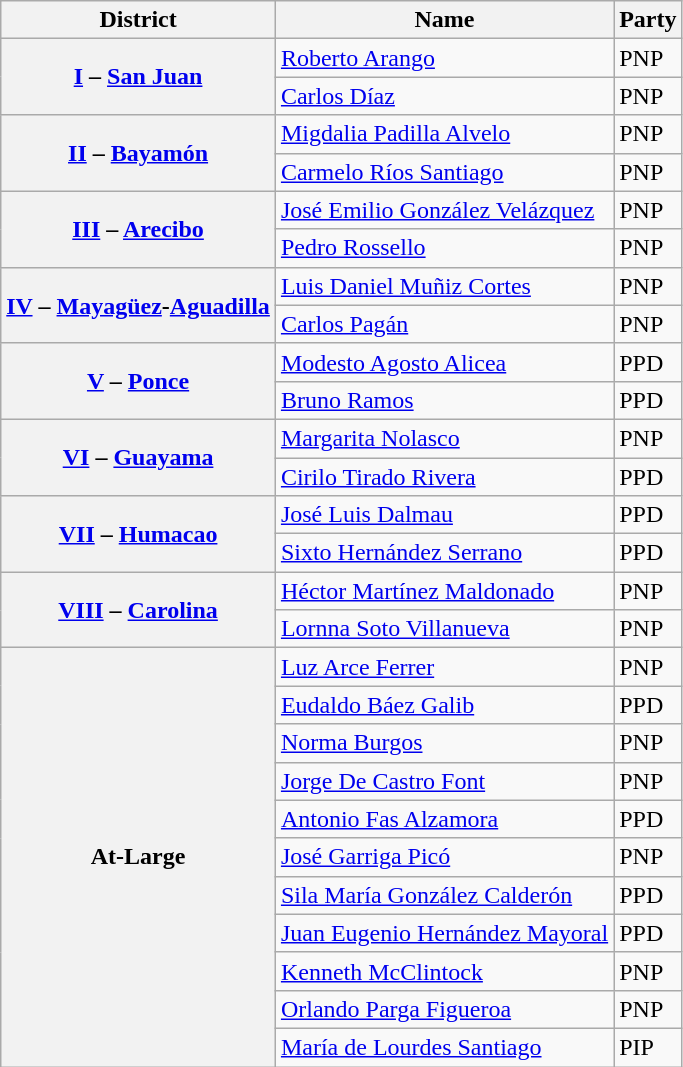<table class="wikitable sortable">
<tr>
<th width=10>District</th>
<th>Name</th>
<th>Party</th>
</tr>
<tr>
<th rowspan=2><a href='#'>I</a> – <a href='#'>San Juan</a></th>
<td><a href='#'>Roberto Arango</a></td>
<td>PNP</td>
</tr>
<tr>
<td><a href='#'>Carlos Díaz</a></td>
<td>PNP</td>
</tr>
<tr>
<th rowspan=2><a href='#'>II</a> – <a href='#'>Bayamón</a></th>
<td><a href='#'>Migdalia Padilla Alvelo</a></td>
<td>PNP</td>
</tr>
<tr>
<td><a href='#'>Carmelo Ríos Santiago</a></td>
<td>PNP</td>
</tr>
<tr>
<th rowspan=2><a href='#'>III</a> – <a href='#'>Arecibo</a></th>
<td><a href='#'>José Emilio González Velázquez</a></td>
<td>PNP</td>
</tr>
<tr>
<td><a href='#'>Pedro Rossello</a></td>
<td>PNP</td>
</tr>
<tr>
<th nowrap rowspan=2><a href='#'>IV</a> – <a href='#'>Mayagüez</a>-<a href='#'>Aguadilla</a></th>
<td><a href='#'>Luis Daniel Muñiz Cortes</a></td>
<td>PNP</td>
</tr>
<tr>
<td><a href='#'>Carlos Pagán</a></td>
<td>PNP</td>
</tr>
<tr>
<th rowspan=2><a href='#'>V</a> – <a href='#'>Ponce</a></th>
<td><a href='#'>Modesto Agosto Alicea</a></td>
<td>PPD</td>
</tr>
<tr>
<td><a href='#'>Bruno Ramos</a></td>
<td>PPD</td>
</tr>
<tr>
<th rowspan=2><a href='#'>VI</a> – <a href='#'>Guayama</a></th>
<td><a href='#'>Margarita Nolasco</a></td>
<td>PNP</td>
</tr>
<tr>
<td><a href='#'>Cirilo Tirado Rivera</a></td>
<td>PPD</td>
</tr>
<tr>
<th rowspan=2><a href='#'>VII</a> – <a href='#'>Humacao</a></th>
<td><a href='#'>José Luis Dalmau</a></td>
<td>PPD</td>
</tr>
<tr>
<td><a href='#'>Sixto Hernández Serrano</a></td>
<td>PPD</td>
</tr>
<tr>
<th rowspan=2><a href='#'>VIII</a> – <a href='#'>Carolina</a></th>
<td><a href='#'>Héctor Martínez Maldonado</a></td>
<td>PNP</td>
</tr>
<tr>
<td><a href='#'>Lornna Soto Villanueva</a></td>
<td>PNP</td>
</tr>
<tr>
<th rowspan= 11>At-Large</th>
<td><a href='#'>Luz Arce Ferrer</a></td>
<td>PNP</td>
</tr>
<tr>
<td><a href='#'>Eudaldo Báez Galib</a></td>
<td>PPD</td>
</tr>
<tr>
<td><a href='#'>Norma Burgos</a></td>
<td>PNP</td>
</tr>
<tr>
<td><a href='#'>Jorge De Castro Font</a></td>
<td>PNP</td>
</tr>
<tr>
<td><a href='#'>Antonio Fas Alzamora</a></td>
<td>PPD</td>
</tr>
<tr>
<td><a href='#'>José Garriga Picó</a></td>
<td>PNP</td>
</tr>
<tr>
<td><a href='#'>Sila María González Calderón</a></td>
<td>PPD</td>
</tr>
<tr>
<td><a href='#'>Juan Eugenio Hernández Mayoral</a></td>
<td>PPD</td>
</tr>
<tr>
<td><a href='#'>Kenneth McClintock</a></td>
<td>PNP</td>
</tr>
<tr>
<td><a href='#'>Orlando Parga Figueroa</a></td>
<td>PNP</td>
</tr>
<tr>
<td><a href='#'>María de Lourdes Santiago</a></td>
<td>PIP</td>
</tr>
</table>
